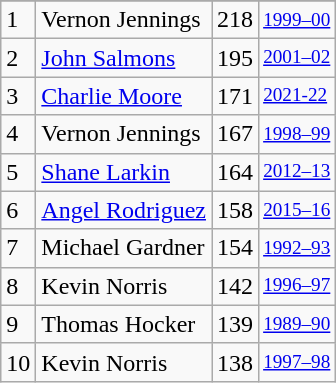<table class="wikitable">
<tr>
</tr>
<tr>
<td>1</td>
<td>Vernon Jennings</td>
<td>218</td>
<td style="font-size:80%;"><a href='#'>1999–00</a></td>
</tr>
<tr>
<td>2</td>
<td><a href='#'>John Salmons</a></td>
<td>195</td>
<td style="font-size:80%;"><a href='#'>2001–02</a></td>
</tr>
<tr>
<td>3</td>
<td><a href='#'>Charlie Moore</a></td>
<td>171</td>
<td style="font-size:80%;"><a href='#'>2021-22</a></td>
</tr>
<tr>
<td>4</td>
<td>Vernon Jennings</td>
<td>167</td>
<td style="font-size:80%;"><a href='#'>1998–99</a></td>
</tr>
<tr>
<td>5</td>
<td><a href='#'>Shane Larkin</a></td>
<td>164</td>
<td style="font-size:80%;"><a href='#'>2012–13</a></td>
</tr>
<tr>
<td>6</td>
<td><a href='#'>Angel Rodriguez</a></td>
<td>158</td>
<td style="font-size:80%;"><a href='#'>2015–16</a></td>
</tr>
<tr>
<td>7</td>
<td>Michael Gardner</td>
<td>154</td>
<td style="font-size:80%;"><a href='#'>1992–93</a></td>
</tr>
<tr>
<td>8</td>
<td>Kevin Norris</td>
<td>142</td>
<td style="font-size:80%;"><a href='#'>1996–97</a></td>
</tr>
<tr>
<td>9</td>
<td>Thomas Hocker</td>
<td>139</td>
<td style="font-size:80%;"><a href='#'>1989–90</a></td>
</tr>
<tr>
<td>10</td>
<td>Kevin Norris</td>
<td>138</td>
<td style="font-size:80%;"><a href='#'>1997–98</a></td>
</tr>
</table>
